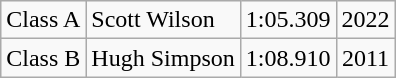<table class="wikitable">
<tr>
<td>Class A</td>
<td>Scott Wilson</td>
<td align="center">1:05.309</td>
<td align="center">2022</td>
</tr>
<tr>
<td>Class B</td>
<td>Hugh Simpson</td>
<td align="center">1:08.910</td>
<td align="center">2011</td>
</tr>
</table>
